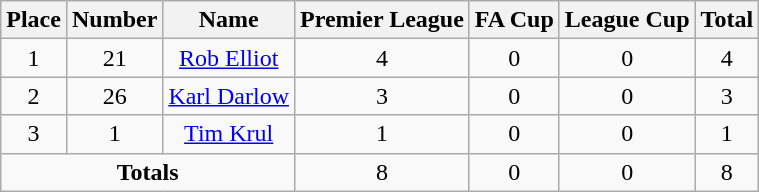<table class="wikitable" style="text-align:center">
<tr>
<th width=0%>Place</th>
<th width=0%>Number</th>
<th width=0%>Name</th>
<th width=0%>Premier League</th>
<th width=0%>FA Cup</th>
<th width=0%>League Cup</th>
<th width=0%>Total</th>
</tr>
<tr>
<td>1</td>
<td>21</td>
<td> <a href='#'>Rob Elliot</a></td>
<td>4</td>
<td>0</td>
<td>0</td>
<td>4</td>
</tr>
<tr>
<td rowspan=1>2</td>
<td>26</td>
<td> <a href='#'>Karl Darlow</a></td>
<td>3</td>
<td>0</td>
<td>0</td>
<td>3</td>
</tr>
<tr>
<td rowspan=1>3</td>
<td>1</td>
<td> <a href='#'>Tim Krul</a></td>
<td>1</td>
<td>0</td>
<td>0</td>
<td>1</td>
</tr>
<tr>
<td colspan=3><strong>Totals</strong></td>
<td>8</td>
<td>0</td>
<td>0</td>
<td>8</td>
</tr>
</table>
